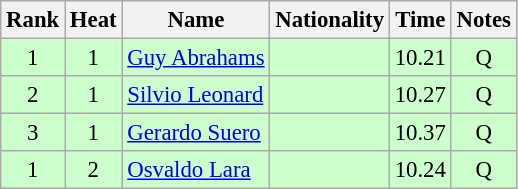<table class="wikitable sortable" style="text-align:center; font-size:95%">
<tr>
<th>Rank</th>
<th>Heat</th>
<th>Name</th>
<th>Nationality</th>
<th>Time</th>
<th>Notes</th>
</tr>
<tr bgcolor=ccffcc>
<td>1</td>
<td>1</td>
<td align=left><a href='#'>Guy Abrahams</a></td>
<td align=left></td>
<td>10.21</td>
<td>Q</td>
</tr>
<tr bgcolor=ccffcc>
<td>2</td>
<td>1</td>
<td align=left><a href='#'>Silvio Leonard</a></td>
<td align=left></td>
<td>10.27</td>
<td>Q</td>
</tr>
<tr bgcolor=ccffcc>
<td>3</td>
<td>1</td>
<td align=left><a href='#'>Gerardo Suero</a></td>
<td align=left></td>
<td>10.37</td>
<td>Q</td>
</tr>
<tr bgcolor=ccffcc>
<td>1</td>
<td>2</td>
<td align=left><a href='#'>Osvaldo Lara</a></td>
<td align=left></td>
<td>10.24</td>
<td>Q</td>
</tr>
</table>
